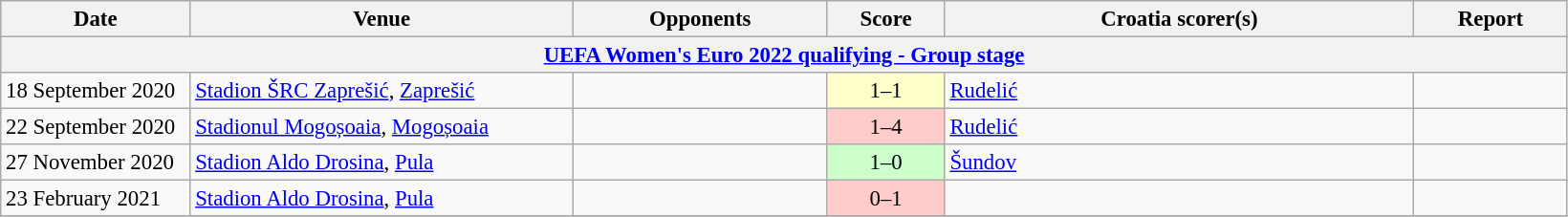<table class="wikitable" style="font-size:95%;">
<tr>
<th width=125>Date</th>
<th width=260>Venue</th>
<th width=170>Opponents</th>
<th width= 75>Score</th>
<th width=320>Croatia scorer(s)</th>
<th width=100>Report</th>
</tr>
<tr>
<th colspan=7><a href='#'>UEFA Women's Euro 2022 qualifying - Group stage</a></th>
</tr>
<tr>
<td>18 September 2020</td>
<td><a href='#'>Stadion ŠRC Zaprešić</a>, <a href='#'>Zaprešić</a></td>
<td></td>
<td align=center bgcolor=#FFFFCC>1–1</td>
<td><a href='#'>Rudelić</a></td>
<td></td>
</tr>
<tr>
<td>22 September 2020</td>
<td><a href='#'>Stadionul Mogoșoaia</a>, <a href='#'>Mogoșoaia</a></td>
<td></td>
<td align=center bgcolor=#FFCCCC>1–4</td>
<td><a href='#'>Rudelić</a></td>
<td></td>
</tr>
<tr>
<td>27 November 2020</td>
<td><a href='#'>Stadion Aldo Drosina</a>, <a href='#'>Pula</a></td>
<td></td>
<td align=center bgcolor=#CCFFCC>1–0</td>
<td><a href='#'>Šundov</a></td>
<td></td>
</tr>
<tr>
<td>23 February 2021</td>
<td><a href='#'>Stadion Aldo Drosina</a>, <a href='#'>Pula</a></td>
<td></td>
<td align=center bgcolor=#FFCCCC>0–1</td>
<td></td>
<td></td>
</tr>
<tr>
</tr>
</table>
